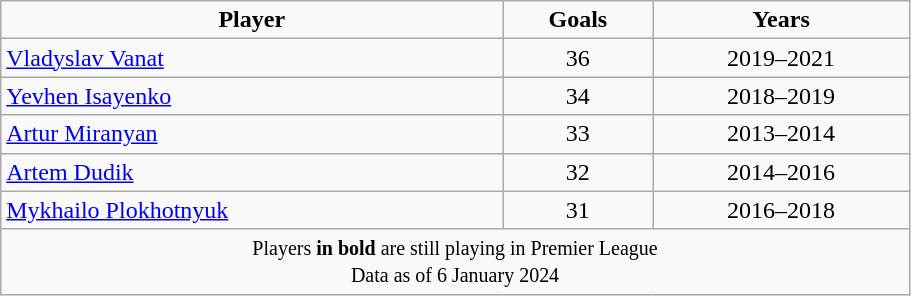<table class="wikitable" style="text-align:center;margin-left:1em;float:left;width:48%;">
<tr>
<td align="center"><strong>Player</strong></td>
<td align="center"><strong>Goals</strong></td>
<td align="center"><strong>Years</strong></td>
</tr>
<tr>
<td style="text-align:left;"> <a href='#'>Vladyslav Vanat</a></td>
<td align="center">36</td>
<td align="center">2019–2021</td>
</tr>
<tr>
<td style="text-align:left;"> <a href='#'>Yevhen Isayenko</a></td>
<td align="center">34</td>
<td align="center">2018–2019</td>
</tr>
<tr>
<td style="text-align:left;"> <a href='#'>Artur Miranyan</a></td>
<td align="center">33</td>
<td align="center">2013–2014</td>
</tr>
<tr>
<td style="text-align:left;"> <a href='#'>Artem Dudik</a></td>
<td align="center">32</td>
<td align="center">2014–2016</td>
</tr>
<tr>
<td style="text-align:left;"> <a href='#'>Mykhailo Plokhotnyuk</a></td>
<td align="center">31</td>
<td align="center">2016–2018</td>
</tr>
<tr>
<td colspan="5"><small>Players <strong>in bold</strong> are still playing in Premier League</small><br><small>Data as of 6 January 2024</small></td>
</tr>
</table>
